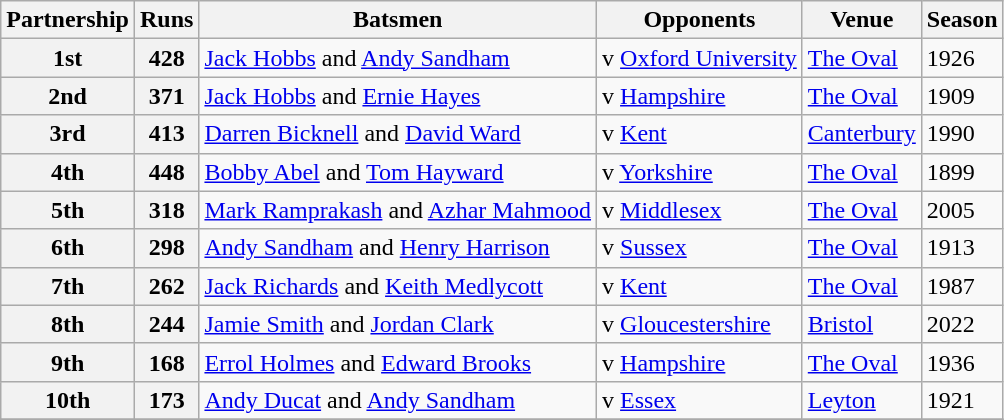<table class="wikitable">
<tr>
<th>Partnership</th>
<th>Runs</th>
<th>Batsmen</th>
<th>Opponents</th>
<th>Venue</th>
<th>Season</th>
</tr>
<tr>
<th>1st</th>
<th>428</th>
<td> <a href='#'>Jack Hobbs</a> and  <a href='#'>Andy Sandham</a></td>
<td>v <a href='#'>Oxford University</a></td>
<td><a href='#'>The Oval</a></td>
<td>1926</td>
</tr>
<tr>
<th>2nd</th>
<th>371</th>
<td> <a href='#'>Jack Hobbs</a> and  <a href='#'>Ernie Hayes</a></td>
<td>v <a href='#'>Hampshire</a></td>
<td><a href='#'>The Oval</a></td>
<td>1909</td>
</tr>
<tr>
<th>3rd</th>
<th>413</th>
<td> <a href='#'>Darren Bicknell</a> and  <a href='#'>David Ward</a></td>
<td>v <a href='#'>Kent</a></td>
<td><a href='#'>Canterbury</a></td>
<td>1990</td>
</tr>
<tr>
<th>4th</th>
<th>448</th>
<td> <a href='#'>Bobby Abel</a> and  <a href='#'>Tom Hayward</a></td>
<td>v <a href='#'>Yorkshire</a></td>
<td><a href='#'>The Oval</a></td>
<td>1899</td>
</tr>
<tr>
<th>5th</th>
<th>318</th>
<td> <a href='#'>Mark Ramprakash</a> and  <a href='#'>Azhar Mahmood</a></td>
<td>v <a href='#'>Middlesex</a></td>
<td><a href='#'>The Oval</a></td>
<td>2005</td>
</tr>
<tr>
<th>6th</th>
<th>298</th>
<td> <a href='#'>Andy Sandham</a> and  <a href='#'>Henry Harrison</a></td>
<td>v <a href='#'>Sussex</a></td>
<td><a href='#'>The Oval</a></td>
<td>1913</td>
</tr>
<tr>
<th>7th</th>
<th>262</th>
<td> <a href='#'>Jack Richards</a> and  <a href='#'>Keith Medlycott</a></td>
<td>v <a href='#'>Kent</a></td>
<td><a href='#'>The Oval</a></td>
<td>1987</td>
</tr>
<tr>
<th>8th</th>
<th>244</th>
<td> <a href='#'>Jamie Smith</a> and  <a href='#'>Jordan Clark</a></td>
<td>v <a href='#'>Gloucestershire</a></td>
<td><a href='#'>Bristol</a></td>
<td>2022</td>
</tr>
<tr>
<th>9th</th>
<th>168</th>
<td> <a href='#'>Errol Holmes</a> and  <a href='#'>Edward Brooks</a></td>
<td>v <a href='#'>Hampshire</a></td>
<td><a href='#'>The Oval</a></td>
<td>1936</td>
</tr>
<tr>
<th>10th</th>
<th>173</th>
<td> <a href='#'>Andy Ducat</a> and  <a href='#'>Andy Sandham</a></td>
<td>v <a href='#'>Essex</a></td>
<td><a href='#'>Leyton</a></td>
<td>1921</td>
</tr>
<tr>
</tr>
</table>
